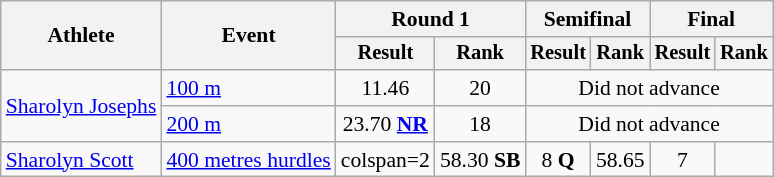<table class=wikitable style="font-size:90%">
<tr>
<th rowspan="2">Athlete</th>
<th rowspan="2">Event</th>
<th colspan="2">Round 1</th>
<th colspan="2">Semifinal</th>
<th colspan="2">Final</th>
</tr>
<tr style="font-size:95%">
<th>Result</th>
<th>Rank</th>
<th>Result</th>
<th>Rank</th>
<th>Result</th>
<th>Rank</th>
</tr>
<tr align=center>
<td align=left rowspan=2><a href='#'>Sharolyn Josephs</a></td>
<td align=left><a href='#'>100 m</a></td>
<td>11.46</td>
<td>20</td>
<td colspan=4>Did not advance</td>
</tr>
<tr align=center>
<td align=left><a href='#'>200 m</a></td>
<td>23.70 <strong><a href='#'>NR</a></strong></td>
<td>18</td>
<td colspan=4>Did not advance</td>
</tr>
<tr align=center>
<td align=left><a href='#'>Sharolyn Scott</a></td>
<td align=left><a href='#'>400 metres hurdles</a></td>
<td>colspan=2 </td>
<td>58.30 <strong>SB</strong></td>
<td>8 <strong>Q</strong></td>
<td>58.65</td>
<td>7</td>
</tr>
</table>
